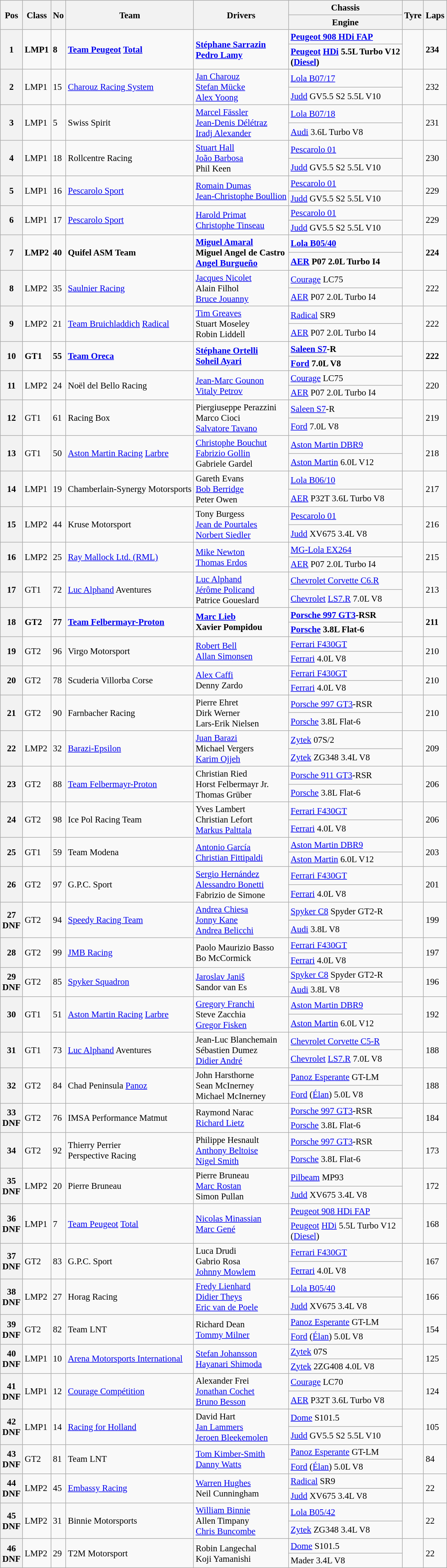<table class="wikitable" style="font-size: 95%;">
<tr>
<th rowspan=2>Pos</th>
<th rowspan=2>Class</th>
<th rowspan=2>No</th>
<th rowspan=2>Team</th>
<th rowspan=2>Drivers</th>
<th>Chassis</th>
<th rowspan=2>Tyre</th>
<th rowspan=2>Laps</th>
</tr>
<tr>
<th>Engine</th>
</tr>
<tr style="font-weight:bold">
<th rowspan=2>1</th>
<td rowspan=2>LMP1</td>
<td rowspan=2>8</td>
<td rowspan=2> <a href='#'>Team Peugeot</a> <a href='#'>Total</a></td>
<td rowspan=2> <a href='#'>Stéphane Sarrazin</a><br> <a href='#'>Pedro Lamy</a></td>
<td><a href='#'>Peugeot 908 HDi FAP</a></td>
<td rowspan=2></td>
<td rowspan=2>234</td>
</tr>
<tr style="font-weight:bold">
<td><a href='#'>Peugeot</a> <a href='#'>HDi</a> 5.5L Turbo V12<br>(<a href='#'>Diesel</a>)</td>
</tr>
<tr>
<th rowspan=2>2</th>
<td rowspan=2>LMP1</td>
<td rowspan=2>15</td>
<td rowspan=2> <a href='#'>Charouz Racing System</a></td>
<td rowspan=2> <a href='#'>Jan Charouz</a><br> <a href='#'>Stefan Mücke</a><br> <a href='#'>Alex Yoong</a></td>
<td><a href='#'>Lola B07/17</a></td>
<td rowspan=2></td>
<td rowspan=2>232</td>
</tr>
<tr>
<td><a href='#'>Judd</a> GV5.5 S2 5.5L V10</td>
</tr>
<tr>
<th rowspan=2>3</th>
<td rowspan=2>LMP1</td>
<td rowspan=2>5</td>
<td rowspan=2> Swiss Spirit</td>
<td rowspan=2> <a href='#'>Marcel Fässler</a><br> <a href='#'>Jean-Denis Délétraz</a><br> <a href='#'>Iradj Alexander</a></td>
<td><a href='#'>Lola B07/18</a></td>
<td rowspan=2></td>
<td rowspan=2>231</td>
</tr>
<tr>
<td><a href='#'>Audi</a> 3.6L Turbo V8</td>
</tr>
<tr>
<th rowspan=2>4</th>
<td rowspan=2>LMP1</td>
<td rowspan=2>18</td>
<td rowspan=2> Rollcentre Racing</td>
<td rowspan=2> <a href='#'>Stuart Hall</a><br> <a href='#'>João Barbosa</a><br> Phil Keen</td>
<td><a href='#'>Pescarolo 01</a></td>
<td rowspan=2></td>
<td rowspan=2>230</td>
</tr>
<tr>
<td><a href='#'>Judd</a> GV5.5 S2 5.5L V10</td>
</tr>
<tr>
<th rowspan=2>5</th>
<td rowspan=2>LMP1</td>
<td rowspan=2>16</td>
<td rowspan=2> <a href='#'>Pescarolo Sport</a></td>
<td rowspan=2> <a href='#'>Romain Dumas</a><br> <a href='#'>Jean-Christophe Boullion</a></td>
<td><a href='#'>Pescarolo 01</a></td>
<td rowspan=2></td>
<td rowspan=2>229</td>
</tr>
<tr>
<td><a href='#'>Judd</a> GV5.5 S2 5.5L V10</td>
</tr>
<tr>
<th rowspan=2>6</th>
<td rowspan=2>LMP1</td>
<td rowspan=2>17</td>
<td rowspan=2> <a href='#'>Pescarolo Sport</a></td>
<td rowspan=2> <a href='#'>Harold Primat</a><br> <a href='#'>Christophe Tinseau</a></td>
<td><a href='#'>Pescarolo 01</a></td>
<td rowspan=2></td>
<td rowspan=2>229</td>
</tr>
<tr>
<td><a href='#'>Judd</a> GV5.5 S2 5.5L V10</td>
</tr>
<tr style="font-weight:bold">
<th rowspan=2>7</th>
<td rowspan=2>LMP2</td>
<td rowspan=2>40</td>
<td rowspan=2> Quifel ASM Team</td>
<td rowspan=2> <a href='#'>Miguel Amaral</a><br> Miguel Angel de Castro<br> <a href='#'>Angel Burgueño</a></td>
<td><a href='#'>Lola B05/40</a></td>
<td rowspan=2></td>
<td rowspan=2>224</td>
</tr>
<tr style="font-weight:bold">
<td><a href='#'>AER</a> P07 2.0L Turbo I4</td>
</tr>
<tr>
<th rowspan=2>8</th>
<td rowspan=2>LMP2</td>
<td rowspan=2>35</td>
<td rowspan=2> <a href='#'>Saulnier Racing</a></td>
<td rowspan=2> <a href='#'>Jacques Nicolet</a><br> Alain Filhol<br> <a href='#'>Bruce Jouanny</a></td>
<td><a href='#'>Courage</a> LC75</td>
<td rowspan=2></td>
<td rowspan=2>222</td>
</tr>
<tr>
<td><a href='#'>AER</a> P07 2.0L Turbo I4</td>
</tr>
<tr>
<th rowspan=2>9</th>
<td rowspan=2>LMP2</td>
<td rowspan=2>21</td>
<td rowspan=2> <a href='#'>Team Bruichladdich</a> <a href='#'>Radical</a></td>
<td rowspan=2> <a href='#'>Tim Greaves</a><br> Stuart Moseley<br> Robin Liddell</td>
<td><a href='#'>Radical</a> SR9</td>
<td rowspan=2></td>
<td rowspan=2>222</td>
</tr>
<tr>
<td><a href='#'>AER</a> P07 2.0L Turbo I4</td>
</tr>
<tr style="font-weight:bold">
<th rowspan=2>10</th>
<td rowspan=2>GT1</td>
<td rowspan=2>55</td>
<td rowspan=2> <a href='#'>Team Oreca</a></td>
<td rowspan=2> <a href='#'>Stéphane Ortelli</a><br> <a href='#'>Soheil Ayari</a></td>
<td><a href='#'>Saleen S7</a>-R</td>
<td rowspan=2></td>
<td rowspan=2>222</td>
</tr>
<tr style="font-weight:bold">
<td><a href='#'>Ford</a> 7.0L V8</td>
</tr>
<tr>
<th rowspan=2>11</th>
<td rowspan=2>LMP2</td>
<td rowspan=2>24</td>
<td rowspan=2> Noël del Bello Racing</td>
<td rowspan=2> <a href='#'>Jean-Marc Gounon</a><br> <a href='#'>Vitaly Petrov</a></td>
<td><a href='#'>Courage</a> LC75</td>
<td rowspan=2></td>
<td rowspan=2>220</td>
</tr>
<tr>
<td><a href='#'>AER</a> P07 2.0L Turbo I4</td>
</tr>
<tr>
<th rowspan=2>12</th>
<td rowspan=2>GT1</td>
<td rowspan=2>61</td>
<td rowspan=2> Racing Box</td>
<td rowspan=2> Piergiuseppe Perazzini<br> Marco Cioci<br> <a href='#'>Salvatore Tavano</a></td>
<td><a href='#'>Saleen S7</a>-R</td>
<td rowspan=2></td>
<td rowspan=2>219</td>
</tr>
<tr>
<td><a href='#'>Ford</a> 7.0L V8</td>
</tr>
<tr>
<th rowspan=2>13</th>
<td rowspan=2>GT1</td>
<td rowspan=2>50</td>
<td rowspan=2> <a href='#'>Aston Martin Racing</a> <a href='#'>Larbre</a></td>
<td rowspan=2> <a href='#'>Christophe Bouchut</a><br> <a href='#'>Fabrizio Gollin</a><br> Gabriele Gardel</td>
<td><a href='#'>Aston Martin DBR9</a></td>
<td rowspan=2></td>
<td rowspan=2>218</td>
</tr>
<tr>
<td><a href='#'>Aston Martin</a> 6.0L V12</td>
</tr>
<tr>
<th rowspan=2>14</th>
<td rowspan=2>LMP1</td>
<td rowspan=2>19</td>
<td rowspan=2> Chamberlain-Synergy Motorsports</td>
<td rowspan=2> Gareth Evans<br> <a href='#'>Bob Berridge</a><br> Peter Owen</td>
<td><a href='#'>Lola B06/10</a></td>
<td rowspan=2></td>
<td rowspan=2>217</td>
</tr>
<tr>
<td><a href='#'>AER</a> P32T 3.6L Turbo V8</td>
</tr>
<tr>
<th rowspan=2>15</th>
<td rowspan=2>LMP2</td>
<td rowspan=2>44</td>
<td rowspan=2> Kruse Motorsport</td>
<td rowspan=2> Tony Burgess<br> <a href='#'>Jean de Pourtales</a><br> <a href='#'>Norbert Siedler</a></td>
<td><a href='#'>Pescarolo 01</a></td>
<td rowspan=2></td>
<td rowspan=2>216</td>
</tr>
<tr>
<td><a href='#'>Judd</a> XV675 3.4L V8</td>
</tr>
<tr>
<th rowspan=2>16</th>
<td rowspan=2>LMP2</td>
<td rowspan=2>25</td>
<td rowspan=2> <a href='#'>Ray Mallock Ltd. (RML)</a></td>
<td rowspan=2> <a href='#'>Mike Newton</a><br> <a href='#'>Thomas Erdos</a></td>
<td><a href='#'>MG-Lola EX264</a></td>
<td rowspan=2></td>
<td rowspan=2>215</td>
</tr>
<tr>
<td><a href='#'>AER</a> P07 2.0L Turbo I4</td>
</tr>
<tr>
<th rowspan=2>17</th>
<td rowspan=2>GT1</td>
<td rowspan=2>72</td>
<td rowspan=2> <a href='#'>Luc Alphand</a> Aventures</td>
<td rowspan=2> <a href='#'>Luc Alphand</a><br> <a href='#'>Jérôme Policand</a><br> Patrice Goueslard</td>
<td><a href='#'>Chevrolet Corvette C6.R</a></td>
<td rowspan=2></td>
<td rowspan=2>213</td>
</tr>
<tr>
<td><a href='#'>Chevrolet</a> <a href='#'>LS7.R</a> 7.0L V8</td>
</tr>
<tr style="font-weight:bold">
<th rowspan=2>18</th>
<td rowspan=2>GT2</td>
<td rowspan=2>77</td>
<td rowspan=2> <a href='#'>Team Felbermayr-Proton</a></td>
<td rowspan=2> <a href='#'>Marc Lieb</a><br> Xavier Pompidou</td>
<td><a href='#'>Porsche 997 GT3</a>-RSR</td>
<td rowspan=2></td>
<td rowspan=2>211</td>
</tr>
<tr style="font-weight:bold">
<td><a href='#'>Porsche</a> 3.8L Flat-6</td>
</tr>
<tr>
<th rowspan=2>19</th>
<td rowspan=2>GT2</td>
<td rowspan=2>96</td>
<td rowspan=2> Virgo Motorsport</td>
<td rowspan=2> <a href='#'>Robert Bell</a><br> <a href='#'>Allan Simonsen</a></td>
<td><a href='#'>Ferrari F430GT</a></td>
<td rowspan=2></td>
<td rowspan=2>210</td>
</tr>
<tr>
<td><a href='#'>Ferrari</a> 4.0L V8</td>
</tr>
<tr>
<th rowspan=2>20</th>
<td rowspan=2>GT2</td>
<td rowspan=2>78</td>
<td rowspan=2> Scuderia Villorba Corse</td>
<td rowspan=2> <a href='#'>Alex Caffi</a><br> Denny Zardo</td>
<td><a href='#'>Ferrari F430GT</a></td>
<td rowspan=2></td>
<td rowspan=2>210</td>
</tr>
<tr>
<td><a href='#'>Ferrari</a> 4.0L V8</td>
</tr>
<tr>
<th rowspan=2>21</th>
<td rowspan=2>GT2</td>
<td rowspan=2>90</td>
<td rowspan=2> Farnbacher Racing</td>
<td rowspan=2> Pierre Ehret<br> Dirk Werner<br> Lars-Erik Nielsen</td>
<td><a href='#'>Porsche 997 GT3</a>-RSR</td>
<td rowspan=2></td>
<td rowspan=2>210</td>
</tr>
<tr>
<td><a href='#'>Porsche</a> 3.8L Flat-6</td>
</tr>
<tr>
<th rowspan=2>22</th>
<td rowspan=2>LMP2</td>
<td rowspan=2>32</td>
<td rowspan=2> <a href='#'>Barazi-Epsilon</a></td>
<td rowspan=2> <a href='#'>Juan Barazi</a><br> Michael Vergers<br> <a href='#'>Karim Ojjeh</a></td>
<td><a href='#'>Zytek</a> 07S/2</td>
<td rowspan=2></td>
<td rowspan=2>209</td>
</tr>
<tr>
<td><a href='#'>Zytek</a> ZG348 3.4L V8</td>
</tr>
<tr>
<th rowspan=2>23</th>
<td rowspan=2>GT2</td>
<td rowspan=2>88</td>
<td rowspan=2> <a href='#'>Team Felbermayr-Proton</a></td>
<td rowspan=2> Christian Ried<br> Horst Felbermayr Jr.<br> Thomas Grüber</td>
<td><a href='#'>Porsche 911 GT3</a>-RSR</td>
<td rowspan=2></td>
<td rowspan=2>206</td>
</tr>
<tr>
<td><a href='#'>Porsche</a> 3.8L Flat-6</td>
</tr>
<tr>
<th rowspan=2>24</th>
<td rowspan=2>GT2</td>
<td rowspan=2>98</td>
<td rowspan=2> Ice Pol Racing Team</td>
<td rowspan=2> Yves Lambert<br> Christian Lefort<br> <a href='#'>Markus Palttala</a></td>
<td><a href='#'>Ferrari F430GT</a></td>
<td rowspan=2></td>
<td rowspan=2>206</td>
</tr>
<tr>
<td><a href='#'>Ferrari</a> 4.0L V8</td>
</tr>
<tr>
<th rowspan=2>25</th>
<td rowspan=2>GT1</td>
<td rowspan=2>59</td>
<td rowspan=2> Team Modena</td>
<td rowspan=2> <a href='#'>Antonio García</a><br> <a href='#'>Christian Fittipaldi</a></td>
<td><a href='#'>Aston Martin DBR9</a></td>
<td rowspan=2></td>
<td rowspan=2>203</td>
</tr>
<tr>
<td><a href='#'>Aston Martin</a> 6.0L V12</td>
</tr>
<tr>
<th rowspan=2>26</th>
<td rowspan=2>GT2</td>
<td rowspan=2>97</td>
<td rowspan=2> G.P.C. Sport</td>
<td rowspan=2> <a href='#'>Sergio Hernández</a><br> <a href='#'>Alessandro Bonetti</a><br> Fabrizio de Simone</td>
<td><a href='#'>Ferrari F430GT</a></td>
<td rowspan=2></td>
<td rowspan=2>201</td>
</tr>
<tr>
<td><a href='#'>Ferrari</a> 4.0L V8</td>
</tr>
<tr>
<th rowspan=2>27<br>DNF</th>
<td rowspan=2>GT2</td>
<td rowspan=2>94</td>
<td rowspan=2> <a href='#'>Speedy Racing Team</a></td>
<td rowspan=2> <a href='#'>Andrea Chiesa</a><br> <a href='#'>Jonny Kane</a><br> <a href='#'>Andrea Belicchi</a></td>
<td><a href='#'>Spyker C8</a> Spyder GT2-R</td>
<td rowspan=2></td>
<td rowspan=2>199</td>
</tr>
<tr>
<td><a href='#'>Audi</a> 3.8L V8</td>
</tr>
<tr>
<th rowspan=2>28</th>
<td rowspan=2>GT2</td>
<td rowspan=2>99</td>
<td rowspan=2> <a href='#'>JMB Racing</a></td>
<td rowspan=2> Paolo Maurizio Basso<br> Bo McCormick</td>
<td><a href='#'>Ferrari F430GT</a></td>
<td rowspan=2></td>
<td rowspan=2>197</td>
</tr>
<tr>
<td><a href='#'>Ferrari</a> 4.0L V8</td>
</tr>
<tr>
<th rowspan=2>29<br>DNF</th>
<td rowspan=2>GT2</td>
<td rowspan=2>85</td>
<td rowspan=2> <a href='#'>Spyker Squadron</a></td>
<td rowspan=2> <a href='#'>Jaroslav Janiš</a><br> Sandor van Es</td>
<td><a href='#'>Spyker C8</a> Spyder GT2-R</td>
<td rowspan=2></td>
<td rowspan=2>196</td>
</tr>
<tr>
<td><a href='#'>Audi</a> 3.8L V8</td>
</tr>
<tr>
<th rowspan=2>30</th>
<td rowspan=2>GT1</td>
<td rowspan=2>51</td>
<td rowspan=2> <a href='#'>Aston Martin Racing</a> <a href='#'>Larbre</a></td>
<td rowspan=2> <a href='#'>Gregory Franchi</a><br> Steve Zacchia<br> <a href='#'>Gregor Fisken</a></td>
<td><a href='#'>Aston Martin DBR9</a></td>
<td rowspan=2></td>
<td rowspan=2>192</td>
</tr>
<tr>
<td><a href='#'>Aston Martin</a> 6.0L V12</td>
</tr>
<tr>
<th rowspan=2>31</th>
<td rowspan=2>GT1</td>
<td rowspan=2>73</td>
<td rowspan=2> <a href='#'>Luc Alphand</a> Aventures</td>
<td rowspan=2> Jean-Luc Blanchemain<br> Sébastien Dumez<br> <a href='#'>Didier André</a></td>
<td><a href='#'>Chevrolet Corvette C5-R</a></td>
<td rowspan=2></td>
<td rowspan=2>188</td>
</tr>
<tr>
<td><a href='#'>Chevrolet</a> <a href='#'>LS7.R</a> 7.0L V8</td>
</tr>
<tr>
<th rowspan=2>32</th>
<td rowspan=2>GT2</td>
<td rowspan=2>84</td>
<td rowspan=2> Chad Peninsula <a href='#'>Panoz</a></td>
<td rowspan=2> John Harsthorne<br> Sean McInerney<br> Michael McInerney</td>
<td><a href='#'>Panoz Esperante</a> GT-LM</td>
<td rowspan=2></td>
<td rowspan=2>188</td>
</tr>
<tr>
<td><a href='#'>Ford</a> (<a href='#'>Élan</a>) 5.0L V8</td>
</tr>
<tr>
<th rowspan=2>33<br>DNF</th>
<td rowspan=2>GT2</td>
<td rowspan=2>76</td>
<td rowspan=2> IMSA Performance Matmut</td>
<td rowspan=2> Raymond Narac<br> <a href='#'>Richard Lietz</a></td>
<td><a href='#'>Porsche 997 GT3</a>-RSR</td>
<td rowspan=2></td>
<td rowspan=2>184</td>
</tr>
<tr>
<td><a href='#'>Porsche</a> 3.8L Flat-6</td>
</tr>
<tr>
<th rowspan=2>34</th>
<td rowspan=2>GT2</td>
<td rowspan=2>92</td>
<td rowspan=2> Thierry Perrier<br> Perspective Racing</td>
<td rowspan=2> Philippe Hesnault<br> <a href='#'>Anthony Beltoise</a><br> <a href='#'>Nigel Smith</a></td>
<td><a href='#'>Porsche 997 GT3</a>-RSR</td>
<td rowspan=2></td>
<td rowspan=2>173</td>
</tr>
<tr>
<td><a href='#'>Porsche</a> 3.8L Flat-6</td>
</tr>
<tr>
<th rowspan=2>35<br>DNF</th>
<td rowspan=2>LMP2</td>
<td rowspan=2>20</td>
<td rowspan=2> Pierre Bruneau</td>
<td rowspan=2> Pierre Bruneau<br> <a href='#'>Marc Rostan</a><br> Simon Pullan</td>
<td><a href='#'>Pilbeam</a> MP93</td>
<td rowspan=2></td>
<td rowspan=2>172</td>
</tr>
<tr>
<td><a href='#'>Judd</a> XV675 3.4L V8</td>
</tr>
<tr>
<th rowspan=2>36<br>DNF</th>
<td rowspan=2>LMP1</td>
<td rowspan=2>7</td>
<td rowspan=2> <a href='#'>Team Peugeot</a> <a href='#'>Total</a></td>
<td rowspan=2> <a href='#'>Nicolas Minassian</a><br> <a href='#'>Marc Gené</a></td>
<td><a href='#'>Peugeot 908 HDi FAP</a></td>
<td rowspan=2></td>
<td rowspan=2>168</td>
</tr>
<tr>
<td><a href='#'>Peugeot</a> <a href='#'>HDi</a> 5.5L Turbo V12<br>(<a href='#'>Diesel</a>)</td>
</tr>
<tr>
<th rowspan=2>37<br>DNF</th>
<td rowspan=2>GT2</td>
<td rowspan=2>83</td>
<td rowspan=2> G.P.C. Sport</td>
<td rowspan=2> Luca Drudi<br> Gabrio Rosa<br> <a href='#'>Johnny Mowlem</a></td>
<td><a href='#'>Ferrari F430GT</a></td>
<td rowspan=2></td>
<td rowspan=2>167</td>
</tr>
<tr>
<td><a href='#'>Ferrari</a> 4.0L V8</td>
</tr>
<tr>
<th rowspan=2>38<br>DNF</th>
<td rowspan=2>LMP2</td>
<td rowspan=2>27</td>
<td rowspan=2> Horag Racing</td>
<td rowspan=2> <a href='#'>Fredy Lienhard</a><br> <a href='#'>Didier Theys</a><br> <a href='#'>Eric van de Poele</a></td>
<td><a href='#'>Lola B05/40</a></td>
<td rowspan=2></td>
<td rowspan=2>166</td>
</tr>
<tr>
<td><a href='#'>Judd</a> XV675 3.4L V8</td>
</tr>
<tr>
<th rowspan=2>39<br>DNF</th>
<td rowspan=2>GT2</td>
<td rowspan=2>82</td>
<td rowspan=2> Team LNT</td>
<td rowspan=2> Richard Dean<br> <a href='#'>Tommy Milner</a></td>
<td><a href='#'>Panoz Esperante</a> GT-LM</td>
<td rowspan=2></td>
<td rowspan=2>154</td>
</tr>
<tr>
<td><a href='#'>Ford</a> (<a href='#'>Élan</a>) 5.0L V8</td>
</tr>
<tr>
<th rowspan=2>40<br>DNF</th>
<td rowspan=2>LMP1</td>
<td rowspan=2>10</td>
<td rowspan=2> <a href='#'>Arena Motorsports International</a></td>
<td rowspan=2> <a href='#'>Stefan Johansson</a><br> <a href='#'>Hayanari Shimoda</a></td>
<td><a href='#'>Zytek</a> 07S</td>
<td rowspan=2></td>
<td rowspan=2>125</td>
</tr>
<tr>
<td><a href='#'>Zytek</a> 2ZG408 4.0L V8</td>
</tr>
<tr>
<th rowspan=2>41<br>DNF</th>
<td rowspan=2>LMP1</td>
<td rowspan=2>12</td>
<td rowspan=2> <a href='#'>Courage Compétition</a></td>
<td rowspan=2> Alexander Frei<br> <a href='#'>Jonathan Cochet</a><br> <a href='#'>Bruno Besson</a></td>
<td><a href='#'>Courage</a> LC70</td>
<td rowspan=2></td>
<td rowspan=2>124</td>
</tr>
<tr>
<td><a href='#'>AER</a> P32T 3.6L Turbo V8</td>
</tr>
<tr>
<th rowspan=2>42<br>DNF</th>
<td rowspan=2>LMP1</td>
<td rowspan=2>14</td>
<td rowspan=2> <a href='#'>Racing for Holland</a></td>
<td rowspan=2> David Hart<br> <a href='#'>Jan Lammers</a><br> <a href='#'>Jeroen Bleekemolen</a></td>
<td><a href='#'>Dome</a> S101.5</td>
<td rowspan=2></td>
<td rowspan=2>105</td>
</tr>
<tr>
<td><a href='#'>Judd</a> GV5.5 S2 5.5L V10</td>
</tr>
<tr>
<th rowspan=2>43<br>DNF</th>
<td rowspan=2>GT2</td>
<td rowspan=2>81</td>
<td rowspan=2> Team LNT</td>
<td rowspan=2> <a href='#'>Tom Kimber-Smith</a><br> <a href='#'>Danny Watts</a></td>
<td><a href='#'>Panoz Esperante</a> GT-LM</td>
<td rowspan=2></td>
<td rowspan=2>84</td>
</tr>
<tr>
<td><a href='#'>Ford</a> (<a href='#'>Élan</a>) 5.0L V8</td>
</tr>
<tr>
<th rowspan=2>44<br>DNF</th>
<td rowspan=2>LMP2</td>
<td rowspan=2>45</td>
<td rowspan=2> <a href='#'>Embassy Racing</a></td>
<td rowspan=2> <a href='#'>Warren Hughes</a><br> Neil Cunningham</td>
<td><a href='#'>Radical</a> SR9</td>
<td rowspan=2></td>
<td rowspan=2>22</td>
</tr>
<tr>
<td><a href='#'>Judd</a> XV675 3.4L V8</td>
</tr>
<tr>
<th rowspan=2>45<br>DNF</th>
<td rowspan=2>LMP2</td>
<td rowspan=2>31</td>
<td rowspan=2> Binnie Motorsports</td>
<td rowspan=2> <a href='#'>William Binnie</a><br> Allen Timpany<br> <a href='#'>Chris Buncombe</a></td>
<td><a href='#'>Lola B05/42</a></td>
<td rowspan=2></td>
<td rowspan=2>22</td>
</tr>
<tr>
<td><a href='#'>Zytek</a> ZG348 3.4L V8</td>
</tr>
<tr>
<th rowspan=2>46<br>DNF</th>
<td rowspan=2>LMP2</td>
<td rowspan=2>29</td>
<td rowspan=2> T2M Motorsport</td>
<td rowspan=2> Robin Langechal<br> Koji Yamanishi</td>
<td><a href='#'>Dome</a> S101.5</td>
<td rowspan=2></td>
<td rowspan=2>22</td>
</tr>
<tr>
<td>Mader 3.4L V8</td>
</tr>
</table>
